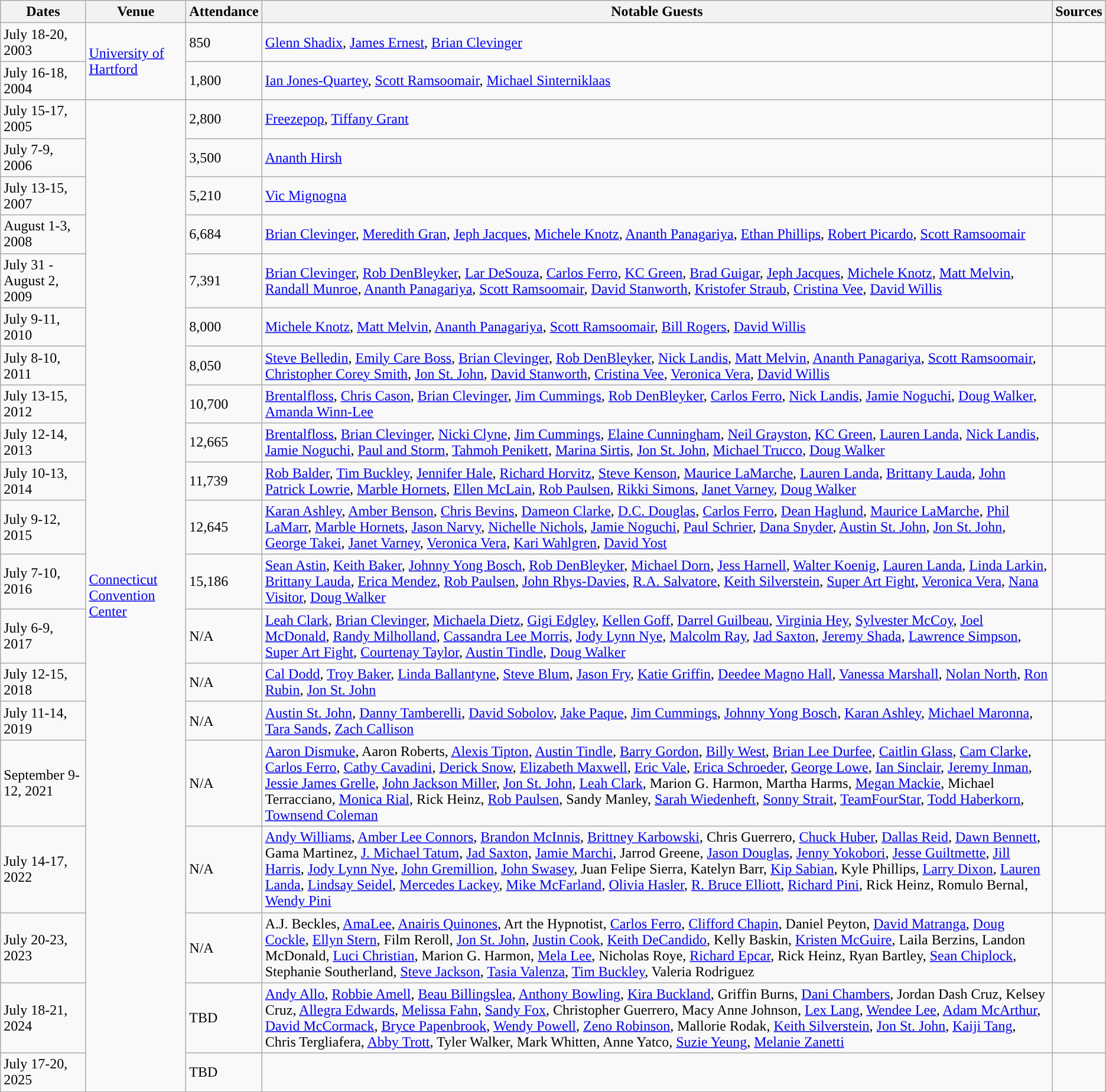<table class="wikitable" style="text-align: left;">
<tr>
<th>Dates</th>
<th>Venue</th>
<th>Attendance</th>
<th>Notable Guests</th>
<th>Sources</th>
</tr>
<tr>
<td>July 18-20, 2003</td>
<td rowspan="2"><a href='#'>University of Hartford</a></td>
<td>850</td>
<td><a href='#'>Glenn Shadix</a>, <a href='#'>James Ernest</a>, <a href='#'>Brian Clevinger</a></td>
<td></td>
</tr>
<tr>
<td>July 16-18, 2004</td>
<td>1,800</td>
<td><a href='#'>Ian Jones-Quartey</a>, <a href='#'>Scott Ramsoomair</a>, <a href='#'>Michael Sinterniklaas</a></td>
<td></td>
</tr>
<tr>
<td>July 15-17, 2005</td>
<td rowspan="20"><a href='#'>Connecticut Convention Center</a></td>
<td>2,800</td>
<td><a href='#'>Freezepop</a>, <a href='#'>Tiffany Grant</a></td>
<td></td>
</tr>
<tr>
<td>July 7-9, 2006</td>
<td>3,500</td>
<td><a href='#'>Ananth Hirsh</a></td>
<td></td>
</tr>
<tr>
<td>July 13-15, 2007</td>
<td>5,210</td>
<td><a href='#'>Vic Mignogna</a></td>
<td></td>
</tr>
<tr>
<td>August 1-3, 2008</td>
<td>6,684</td>
<td><a href='#'>Brian Clevinger</a>, <a href='#'>Meredith Gran</a>, <a href='#'>Jeph Jacques</a>, <a href='#'>Michele Knotz</a>, <a href='#'>Ananth Panagariya</a>, <a href='#'>Ethan Phillips</a>, <a href='#'>Robert Picardo</a>, <a href='#'>Scott Ramsoomair</a></td>
<td></td>
</tr>
<tr>
<td>July 31 - August 2, 2009</td>
<td>7,391</td>
<td><a href='#'>Brian Clevinger</a>, <a href='#'>Rob DenBleyker</a>, <a href='#'>Lar DeSouza</a>, <a href='#'>Carlos Ferro</a>, <a href='#'>KC Green</a>, <a href='#'>Brad Guigar</a>, <a href='#'>Jeph Jacques</a>, <a href='#'>Michele Knotz</a>, <a href='#'>Matt Melvin</a>, <a href='#'>Randall Munroe</a>, <a href='#'>Ananth Panagariya</a>, <a href='#'>Scott Ramsoomair</a>, <a href='#'>David Stanworth</a>, <a href='#'>Kristofer Straub</a>, <a href='#'>Cristina Vee</a>, <a href='#'>David Willis</a></td>
<td></td>
</tr>
<tr>
<td>July 9-11, 2010</td>
<td>8,000</td>
<td><a href='#'>Michele Knotz</a>, <a href='#'>Matt Melvin</a>, <a href='#'>Ananth Panagariya</a>, <a href='#'>Scott Ramsoomair</a>, <a href='#'>Bill Rogers</a>, <a href='#'>David Willis</a></td>
<td></td>
</tr>
<tr>
<td>July 8-10, 2011</td>
<td>8,050</td>
<td><a href='#'>Steve Belledin</a>, <a href='#'>Emily Care Boss</a>, <a href='#'>Brian Clevinger</a>, <a href='#'>Rob DenBleyker</a>, <a href='#'>Nick Landis</a>, <a href='#'>Matt Melvin</a>, <a href='#'>Ananth Panagariya</a>, <a href='#'>Scott Ramsoomair</a>, <a href='#'>Christopher Corey Smith</a>, <a href='#'>Jon St. John</a>, <a href='#'>David Stanworth</a>, <a href='#'>Cristina Vee</a>, <a href='#'>Veronica Vera</a>, <a href='#'>David Willis</a></td>
<td></td>
</tr>
<tr>
<td>July 13-15, 2012</td>
<td>10,700</td>
<td><a href='#'>Brentalfloss</a>, <a href='#'>Chris Cason</a>, <a href='#'>Brian Clevinger</a>, <a href='#'>Jim Cummings</a>, <a href='#'>Rob DenBleyker</a>, <a href='#'>Carlos Ferro</a>, <a href='#'>Nick Landis</a>, <a href='#'>Jamie Noguchi</a>, <a href='#'>Doug Walker</a>, <a href='#'>Amanda Winn-Lee</a></td>
<td></td>
</tr>
<tr>
<td>July 12-14, 2013</td>
<td>12,665</td>
<td><a href='#'>Brentalfloss</a>, <a href='#'>Brian Clevinger</a>, <a href='#'>Nicki Clyne</a>, <a href='#'>Jim Cummings</a>, <a href='#'>Elaine Cunningham</a>, <a href='#'>Neil Grayston</a>, <a href='#'>KC Green</a>, <a href='#'>Lauren Landa</a>, <a href='#'>Nick Landis</a>, <a href='#'>Jamie Noguchi</a>, <a href='#'>Paul and Storm</a>, <a href='#'>Tahmoh Penikett</a>, <a href='#'>Marina Sirtis</a>, <a href='#'>Jon St. John</a>, <a href='#'>Michael Trucco</a>, <a href='#'>Doug Walker</a></td>
<td></td>
</tr>
<tr>
<td>July 10-13, 2014</td>
<td>11,739</td>
<td><a href='#'>Rob Balder</a>, <a href='#'>Tim Buckley</a>, <a href='#'>Jennifer Hale</a>, <a href='#'>Richard Horvitz</a>, <a href='#'>Steve Kenson</a>, <a href='#'>Maurice LaMarche</a>, <a href='#'>Lauren Landa</a>, <a href='#'>Brittany Lauda</a>, <a href='#'>John Patrick Lowrie</a>, <a href='#'>Marble Hornets</a>, <a href='#'>Ellen McLain</a>, <a href='#'>Rob Paulsen</a>, <a href='#'>Rikki Simons</a>, <a href='#'>Janet Varney</a>, <a href='#'>Doug Walker</a></td>
<td></td>
</tr>
<tr>
<td>July 9-12, 2015</td>
<td>12,645</td>
<td><a href='#'>Karan Ashley</a>, <a href='#'>Amber Benson</a>, <a href='#'>Chris Bevins</a>, <a href='#'>Dameon Clarke</a>, <a href='#'>D.C. Douglas</a>, <a href='#'>Carlos Ferro</a>, <a href='#'>Dean Haglund</a>, <a href='#'>Maurice LaMarche</a>, <a href='#'>Phil LaMarr</a>, <a href='#'>Marble Hornets</a>, <a href='#'>Jason Narvy</a>, <a href='#'>Nichelle Nichols</a>, <a href='#'>Jamie Noguchi</a>, <a href='#'>Paul Schrier</a>, <a href='#'>Dana Snyder</a>, <a href='#'>Austin St. John</a>, <a href='#'>Jon St. John</a>, <a href='#'>George Takei</a>, <a href='#'>Janet Varney</a>, <a href='#'>Veronica Vera</a>, <a href='#'>Kari Wahlgren</a>, <a href='#'>David Yost</a></td>
<td></td>
</tr>
<tr>
<td>July 7-10, 2016</td>
<td>15,186</td>
<td><a href='#'>Sean Astin</a>, <a href='#'>Keith Baker</a>, <a href='#'>Johnny Yong Bosch</a>, <a href='#'>Rob DenBleyker</a>, <a href='#'>Michael Dorn</a>, <a href='#'>Jess Harnell</a>, <a href='#'>Walter Koenig</a>, <a href='#'>Lauren Landa</a>, <a href='#'>Linda Larkin</a>, <a href='#'>Brittany Lauda</a>, <a href='#'>Erica Mendez</a>, <a href='#'>Rob Paulsen</a>, <a href='#'>John Rhys-Davies</a>, <a href='#'>R.A. Salvatore</a>, <a href='#'>Keith Silverstein</a>, <a href='#'>Super Art Fight</a>, <a href='#'>Veronica Vera</a>, <a href='#'>Nana Visitor</a>, <a href='#'>Doug Walker</a></td>
<td></td>
</tr>
<tr>
<td>July 6-9, 2017</td>
<td>N/A</td>
<td><a href='#'>Leah Clark</a>, <a href='#'>Brian Clevinger</a>, <a href='#'>Michaela Dietz</a>, <a href='#'>Gigi Edgley</a>, <a href='#'>Kellen Goff</a>, <a href='#'>Darrel Guilbeau</a>, <a href='#'>Virginia Hey</a>, <a href='#'>Sylvester McCoy</a>, <a href='#'>Joel McDonald</a>, <a href='#'>Randy Milholland</a>, <a href='#'>Cassandra Lee Morris</a>, <a href='#'>Jody Lynn Nye</a>, <a href='#'>Malcolm Ray</a>, <a href='#'>Jad Saxton</a>, <a href='#'>Jeremy Shada</a>, <a href='#'>Lawrence Simpson</a>, <a href='#'>Super Art Fight</a>, <a href='#'>Courtenay Taylor</a>, <a href='#'>Austin Tindle</a>, <a href='#'>Doug Walker</a></td>
<td></td>
</tr>
<tr>
<td>July 12-15, 2018</td>
<td>N/A</td>
<td><a href='#'>Cal Dodd</a>, <a href='#'>Troy Baker</a>, <a href='#'>Linda Ballantyne</a>, <a href='#'>Steve Blum</a>, <a href='#'>Jason Fry</a>, <a href='#'>Katie Griffin</a>, <a href='#'>Deedee Magno Hall</a>, <a href='#'>Vanessa Marshall</a>, <a href='#'>Nolan North</a>, <a href='#'>Ron Rubin</a>, <a href='#'>Jon St. John</a></td>
<td></td>
</tr>
<tr>
<td>July 11-14, 2019</td>
<td>N/A</td>
<td><a href='#'>Austin St. John</a>, <a href='#'>Danny Tamberelli</a>, <a href='#'>David Sobolov</a>, <a href='#'>Jake Paque</a>, <a href='#'>Jim Cummings</a>, <a href='#'>Johnny Yong Bosch</a>, <a href='#'>Karan Ashley</a>, <a href='#'>Michael Maronna</a>, <a href='#'>Tara Sands</a>, <a href='#'>Zach Callison</a></td>
<td></td>
</tr>
<tr>
<td>September 9-12, 2021</td>
<td>N/A</td>
<td><a href='#'>Aaron Dismuke</a>, Aaron Roberts, <a href='#'>Alexis Tipton</a>, <a href='#'>Austin Tindle</a>, <a href='#'>Barry Gordon</a>, <a href='#'>Billy West</a>, <a href='#'>Brian Lee Durfee</a>, <a href='#'>Caitlin Glass</a>, <a href='#'>Cam Clarke</a>, <a href='#'>Carlos Ferro</a>, <a href='#'>Cathy Cavadini</a>, <a href='#'>Derick Snow</a>, <a href='#'>Elizabeth Maxwell</a>, <a href='#'>Eric Vale</a>, <a href='#'>Erica Schroeder</a>, <a href='#'>George Lowe</a>, <a href='#'>Ian Sinclair</a>, <a href='#'>Jeremy Inman</a>, <a href='#'>Jessie James Grelle</a>, <a href='#'>John Jackson Miller</a>, <a href='#'>Jon St. John</a>, <a href='#'>Leah Clark</a>, Marion G. Harmon, Martha Harms, <a href='#'>Megan Mackie</a>, Michael Terracciano, <a href='#'>Monica Rial</a>, Rick Heinz, <a href='#'>Rob Paulsen</a>, Sandy Manley, <a href='#'>Sarah Wiedenheft</a>, <a href='#'>Sonny Strait</a>, <a href='#'>TeamFourStar</a>, <a href='#'>Todd Haberkorn</a>, <a href='#'>Townsend Coleman</a></td>
<td></td>
</tr>
<tr>
<td>July 14-17, 2022</td>
<td>N/A</td>
<td><a href='#'>Andy Williams</a>, <a href='#'>Amber Lee Connors</a>, <a href='#'>Brandon McInnis</a>, <a href='#'>Brittney Karbowski</a>, Chris Guerrero, <a href='#'>Chuck Huber</a>, <a href='#'>Dallas Reid</a>, <a href='#'>Dawn Bennett</a>, Gama Martinez, <a href='#'>J. Michael Tatum</a>, <a href='#'>Jad Saxton</a>, <a href='#'>Jamie Marchi</a>, Jarrod Greene, <a href='#'>Jason Douglas</a>, <a href='#'>Jenny Yokobori</a>, <a href='#'>Jesse Guiltmette</a>, <a href='#'>Jill Harris</a>, <a href='#'>Jody Lynn Nye</a>, <a href='#'>John Gremillion</a>, <a href='#'>John Swasey</a>, Juan Felipe Sierra, Katelyn Barr, <a href='#'>Kip Sabian</a>, Kyle Phillips, <a href='#'>Larry Dixon</a>, <a href='#'>Lauren Landa</a>, <a href='#'>Lindsay Seidel</a>, <a href='#'>Mercedes Lackey</a>, <a href='#'>Mike McFarland</a>, <a href='#'>Olivia Hasler</a>, <a href='#'>R. Bruce Elliott</a>, <a href='#'>Richard Pini</a>, Rick Heinz, Romulo Bernal, <a href='#'>Wendy Pini</a></td>
<td></td>
</tr>
<tr>
<td>July 20-23, 2023</td>
<td>N/A</td>
<td>A.J. Beckles, <a href='#'>AmaLee</a>, <a href='#'>Anairis Quinones</a>, Art the Hypnotist, <a href='#'>Carlos Ferro</a>, <a href='#'>Clifford Chapin</a>, Daniel Peyton, <a href='#'>David Matranga</a>, <a href='#'>Doug Cockle</a>, <a href='#'>Ellyn Stern</a>, Film Reroll, <a href='#'>Jon St. John</a>, <a href='#'>Justin Cook</a>, <a href='#'>Keith DeCandido</a>, Kelly Baskin, <a href='#'>Kristen McGuire</a>, Laila Berzins, Landon McDonald, <a href='#'>Luci Christian</a>, Marion G. Harmon, <a href='#'>Mela Lee</a>, Nicholas Roye, <a href='#'>Richard Epcar</a>, Rick Heinz, Ryan Bartley, <a href='#'>Sean Chiplock</a>, Stephanie Southerland, <a href='#'>Steve Jackson</a>, <a href='#'>Tasia Valenza</a>, <a href='#'>Tim Buckley</a>, Valeria Rodriguez</td>
<td></td>
</tr>
<tr>
<td>July 18-21, 2024</td>
<td>TBD</td>
<td><a href='#'>Andy Allo</a>, <a href='#'>Robbie Amell</a>, <a href='#'>Beau Billingslea</a>, <a href='#'>Anthony Bowling</a>, <a href='#'>Kira Buckland</a>, Griffin Burns, <a href='#'>Dani Chambers</a>, Jordan Dash Cruz, Kelsey Cruz, <a href='#'>Allegra Edwards</a>, <a href='#'>Melissa Fahn</a>, <a href='#'>Sandy Fox</a>, Christopher Guerrero, Macy Anne Johnson, <a href='#'>Lex Lang</a>, <a href='#'>Wendee Lee</a>, <a href='#'>Adam McArthur</a>, <a href='#'>David McCormack</a>, <a href='#'>Bryce Papenbrook</a>, <a href='#'>Wendy Powell</a>, <a href='#'>Zeno Robinson</a>, Mallorie Rodak, <a href='#'>Keith Silverstein</a>, <a href='#'>Jon St. John</a>, <a href='#'>Kaiji Tang</a>, Chris Tergliafera, <a href='#'>Abby Trott</a>, Tyler Walker, Mark Whitten, Anne Yatco, <a href='#'>Suzie Yeung</a>, <a href='#'>Melanie Zanetti</a></td>
<td></td>
</tr>
<tr>
<td>July 17-20, 2025</td>
<td>TBD</td>
<td></td>
<td></td>
</tr>
</table>
